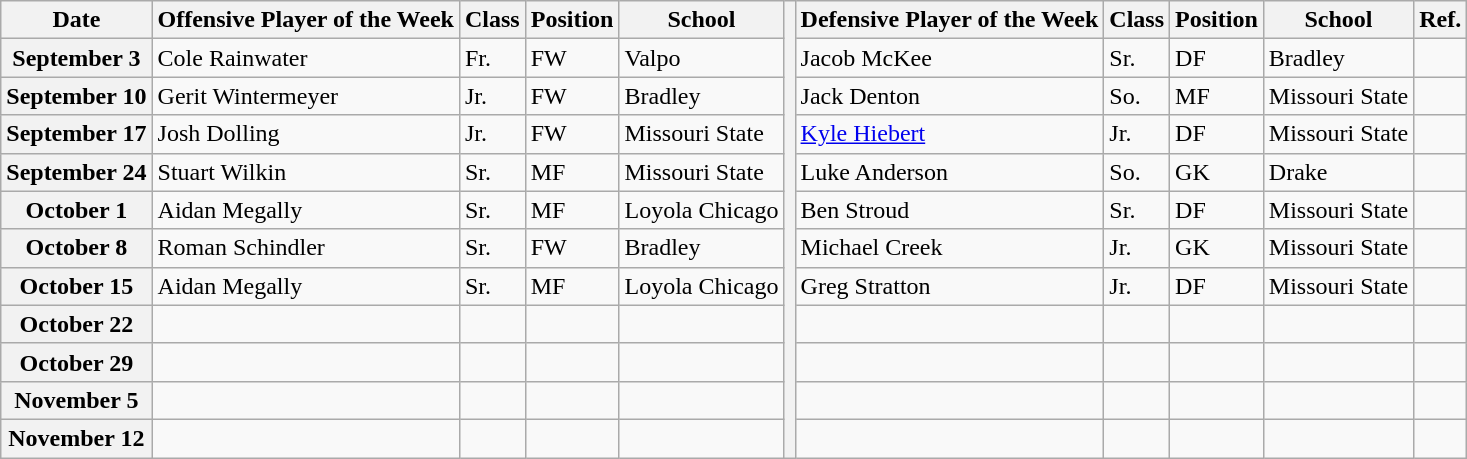<table class="wikitable">
<tr>
<th>Date</th>
<th>Offensive Player of the Week</th>
<th>Class</th>
<th>Position</th>
<th>School</th>
<th rowspan="12"></th>
<th>Defensive Player of the Week</th>
<th>Class</th>
<th>Position</th>
<th>School</th>
<th>Ref.</th>
</tr>
<tr>
<th>September 3</th>
<td>Cole Rainwater</td>
<td>Fr.</td>
<td>FW</td>
<td>Valpo</td>
<td>Jacob McKee</td>
<td>Sr.</td>
<td>DF</td>
<td>Bradley</td>
<td></td>
</tr>
<tr>
<th>September 10</th>
<td>Gerit Wintermeyer</td>
<td>Jr.</td>
<td>FW</td>
<td>Bradley</td>
<td>Jack Denton</td>
<td>So.</td>
<td>MF</td>
<td>Missouri State</td>
<td></td>
</tr>
<tr>
<th>September 17</th>
<td>Josh Dolling</td>
<td>Jr.</td>
<td>FW</td>
<td>Missouri State</td>
<td><a href='#'>Kyle Hiebert</a></td>
<td>Jr.</td>
<td>DF</td>
<td>Missouri State</td>
<td></td>
</tr>
<tr>
<th>September 24</th>
<td>Stuart Wilkin</td>
<td>Sr.</td>
<td>MF</td>
<td>Missouri State</td>
<td>Luke Anderson</td>
<td>So.</td>
<td>GK</td>
<td>Drake</td>
<td></td>
</tr>
<tr>
<th>October 1</th>
<td>Aidan Megally</td>
<td>Sr.</td>
<td>MF</td>
<td>Loyola Chicago</td>
<td>Ben Stroud</td>
<td>Sr.</td>
<td>DF</td>
<td>Missouri State</td>
<td></td>
</tr>
<tr>
<th>October 8</th>
<td>Roman Schindler</td>
<td>Sr.</td>
<td>FW</td>
<td>Bradley</td>
<td>Michael Creek</td>
<td>Jr.</td>
<td>GK</td>
<td>Missouri State</td>
<td></td>
</tr>
<tr>
<th>October 15</th>
<td>Aidan Megally</td>
<td>Sr.</td>
<td>MF</td>
<td>Loyola Chicago</td>
<td>Greg Stratton</td>
<td>Jr.</td>
<td>DF</td>
<td>Missouri State</td>
<td></td>
</tr>
<tr>
<th>October 22</th>
<td></td>
<td></td>
<td></td>
<td></td>
<td></td>
<td></td>
<td></td>
<td></td>
<td></td>
</tr>
<tr>
<th>October 29</th>
<td></td>
<td></td>
<td></td>
<td></td>
<td></td>
<td></td>
<td></td>
<td></td>
<td></td>
</tr>
<tr>
<th>November 5</th>
<td></td>
<td></td>
<td></td>
<td></td>
<td></td>
<td></td>
<td></td>
<td></td>
<td></td>
</tr>
<tr>
<th>November 12</th>
<td></td>
<td></td>
<td></td>
<td></td>
<td></td>
<td></td>
<td></td>
<td></td>
<td></td>
</tr>
</table>
